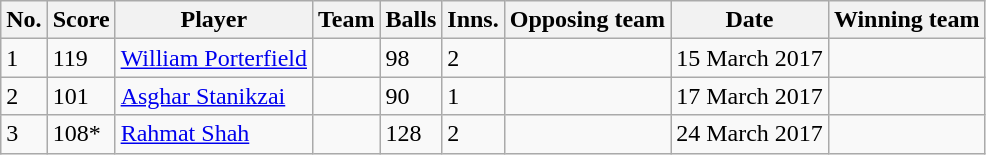<table class="wikitable sortable">
<tr>
<th>No.</th>
<th>Score</th>
<th>Player</th>
<th>Team</th>
<th>Balls</th>
<th>Inns.</th>
<th>Opposing team</th>
<th>Date</th>
<th>Winning team</th>
</tr>
<tr>
<td>1</td>
<td>119</td>
<td><a href='#'>William Porterfield</a></td>
<td></td>
<td>98</td>
<td>2</td>
<td></td>
<td>15 March 2017</td>
<td></td>
</tr>
<tr>
<td>2</td>
<td>101</td>
<td><a href='#'>Asghar Stanikzai</a></td>
<td></td>
<td>90</td>
<td>1</td>
<td></td>
<td>17 March 2017</td>
<td></td>
</tr>
<tr>
<td>3</td>
<td>108*</td>
<td><a href='#'>Rahmat Shah</a></td>
<td></td>
<td>128</td>
<td>2</td>
<td></td>
<td>24 March 2017</td>
<td></td>
</tr>
</table>
